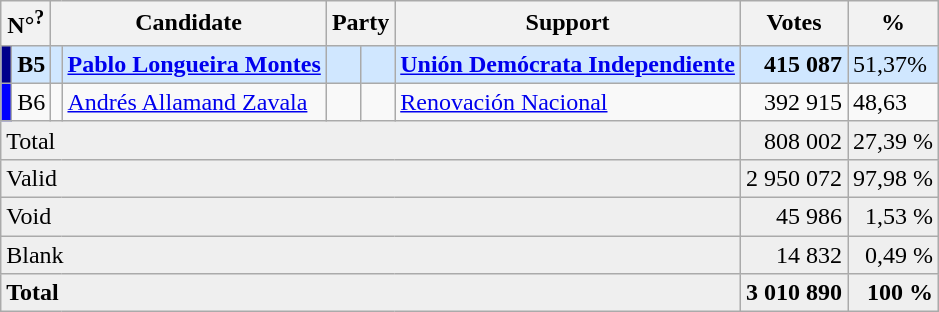<table class="wikitable">
<tr>
<th colspan=2>N°<sup><span>?</span></sup></th>
<th colspan=2>Candidate</th>
<th colspan=2>Party</th>
<th>Support</th>
<th>Votes</th>
<th>%</th>
</tr>
<tr bgcolor=#D0E7FF>
<td bgcolor=darkblue></td>
<td><strong>B5</strong></td>
<td></td>
<td align="left"><strong><a href='#'>Pablo Longueira Montes</a></strong></td>
<td></td>
<td></td>
<td><strong><a href='#'>Unión Demócrata Independiente</a></strong></td>
<td align=right><strong>415 087</strong></td>
<td>51,37%</td>
</tr>
<tr>
<td bgcolor=blue></td>
<td>B6</td>
<td></td>
<td align="left"><a href='#'>Andrés Allamand Zavala</a></td>
<td></td>
<td></td>
<td><a href='#'>Renovación Nacional</a></td>
<td align="right">392 915</td>
<td>48,63</td>
</tr>
<tr style="background:#efefef;">
<td colspan=7>Total</td>
<td align="right">808 002</td>
<td align="right">27,39 %</td>
</tr>
<tr style="background:#efefef;">
<td colspan=7>Valid</td>
<td align="right">2 950 072</td>
<td align="right">97,98 %</td>
</tr>
<tr style="background:#efefef;">
<td colspan=7>Void</td>
<td align="right">45 986</td>
<td align="right">1,53 %</td>
</tr>
<tr style="background:#efefef;">
<td colspan=7>Blank</td>
<td align="right">14 832</td>
<td align="right">0,49 %</td>
</tr>
<tr style="background:#efefef;">
<td colspan=7><strong>Total</strong></td>
<td align="right"><strong>3 010 890</strong></td>
<td align="right"><strong>100 %</strong></td>
</tr>
</table>
